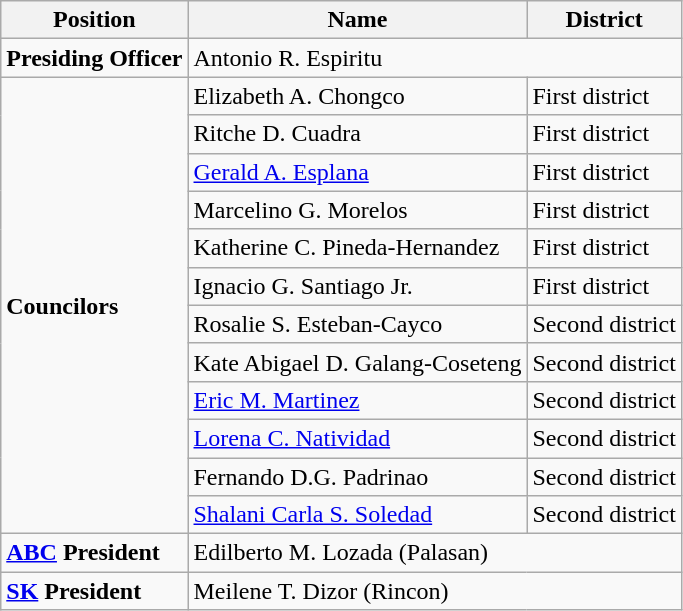<table class=wikitable>
<tr>
<th>Position</th>
<th>Name</th>
<th>District</th>
</tr>
<tr>
<td><strong>Presiding Officer</strong></td>
<td colspan="2">Antonio R. Espiritu</td>
</tr>
<tr>
<td rowspan=12><strong>Councilors</strong></td>
<td>Elizabeth A. Chongco</td>
<td>First district</td>
</tr>
<tr>
<td>Ritche D. Cuadra</td>
<td>First district</td>
</tr>
<tr>
<td><a href='#'>Gerald A. Esplana</a></td>
<td>First district</td>
</tr>
<tr>
<td>Marcelino G. Morelos</td>
<td>First district</td>
</tr>
<tr>
<td>Katherine C. Pineda-Hernandez</td>
<td>First district</td>
</tr>
<tr>
<td>Ignacio G. Santiago Jr.</td>
<td>First district</td>
</tr>
<tr>
<td>Rosalie S. Esteban-Cayco</td>
<td>Second district</td>
</tr>
<tr>
<td>Kate Abigael D. Galang-Coseteng</td>
<td>Second district</td>
</tr>
<tr>
<td><a href='#'>Eric M. Martinez</a></td>
<td>Second district</td>
</tr>
<tr>
<td><a href='#'>Lorena C. Natividad</a></td>
<td>Second district</td>
</tr>
<tr>
<td>Fernando D.G. Padrinao</td>
<td>Second district</td>
</tr>
<tr>
<td><a href='#'>Shalani Carla S. Soledad</a></td>
<td>Second district</td>
</tr>
<tr>
<td><strong><a href='#'>ABC</a> President</strong></td>
<td colspan="2">Edilberto M. Lozada (Palasan)</td>
</tr>
<tr>
<td><strong><a href='#'>SK</a> President</strong></td>
<td colspan="2">Meilene T. Dizor (Rincon)</td>
</tr>
</table>
